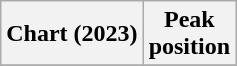<table class="wikitable sortable plainrowheaders">
<tr>
<th scope="col">Chart (2023)</th>
<th scope="col">Peak<br>position</th>
</tr>
<tr>
</tr>
</table>
